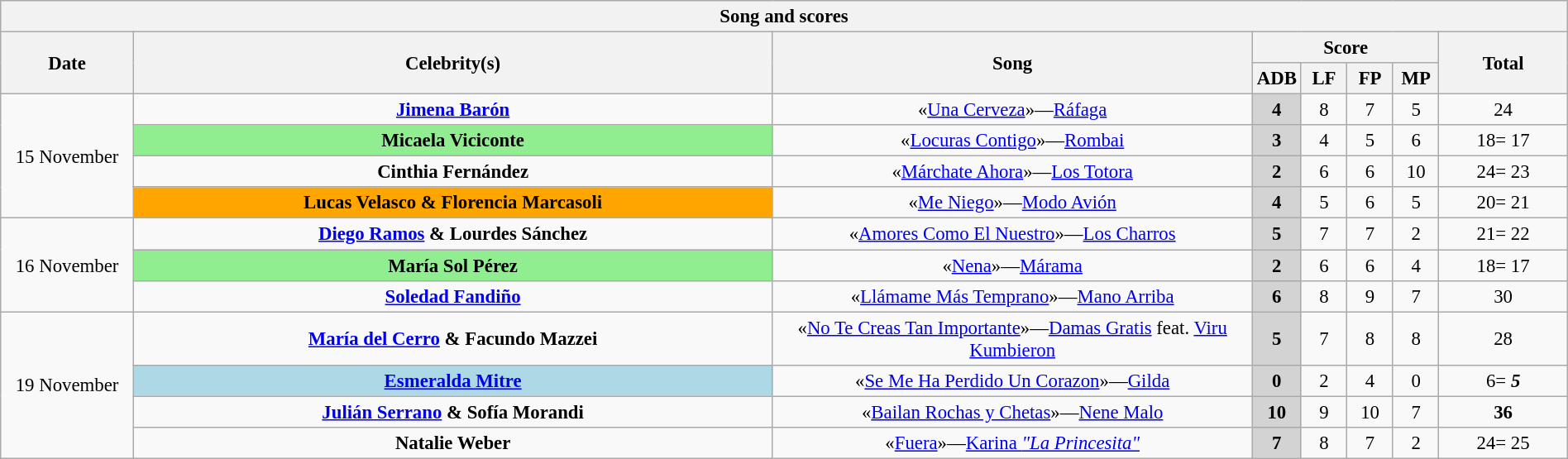<table class="wikitable collapsible collapsed" style="font-size:95%; text-align: center; width: 100%;">
<tr>
<th colspan="11" style="with: 100%;" align=center>Song and scores</th>
</tr>
<tr>
<th rowspan="2" width=100>Date</th>
<th rowspan="2">Celebrity(s)</th>
<th rowspan="2" width=380>Song</th>
<th colspan="4">Score</th>
<th rowspan="2">Total</th>
</tr>
<tr>
<th width=30>ADB</th>
<th width=30>LF</th>
<th width=30>FP</th>
<th width=30>MP</th>
</tr>
<tr>
<td rowspan="4">15 November</td>
<td bgcolor=""><strong><a href='#'>Jimena Barón</a></strong></td>
<td>«<a href='#'>Una Cerveza</a>»—<a href='#'>Ráfaga</a></td>
<td bgcolor="lightgrey"><strong>4</strong></td>
<td>8</td>
<td>7</td>
<td>5</td>
<td>24</td>
</tr>
<tr>
<td bgcolor="lightgreen"><strong>Micaela Viciconte</strong></td>
<td>«<a href='#'>Locuras Contigo</a>»—<a href='#'>Rombai</a></td>
<td bgcolor="lightgrey"><strong>3</strong></td>
<td>4</td>
<td>5</td>
<td>6</td>
<td>18= 17</td>
</tr>
<tr>
<td bgcolor=""><strong>Cinthia Fernández</strong></td>
<td>«<a href='#'>Márchate Ahora</a>»—<a href='#'>Los Totora</a></td>
<td bgcolor="lightgrey"><strong>2</strong></td>
<td>6</td>
<td>6</td>
<td>10</td>
<td>24= 23</td>
</tr>
<tr>
<td bgcolor="orange"><strong>Lucas Velasco & Florencia Marcasoli</strong></td>
<td>«<a href='#'>Me Niego</a>»—<a href='#'>Modo Avión</a></td>
<td bgcolor="lightgrey"><strong>4</strong></td>
<td>5</td>
<td>6</td>
<td>5</td>
<td>20= 21</td>
</tr>
<tr>
<td rowspan="3">16 November</td>
<td bgcolor=""><strong><a href='#'>Diego Ramos</a> & Lourdes Sánchez</strong></td>
<td>«<a href='#'>Amores Como El Nuestro</a>»—<a href='#'>Los Charros</a></td>
<td bgcolor="lightgrey"><strong>5</strong></td>
<td>7</td>
<td>7</td>
<td>2</td>
<td>21= 22</td>
</tr>
<tr>
<td bgcolor="lightgreen"><strong>María Sol Pérez</strong></td>
<td>«<a href='#'>Nena</a>»—<a href='#'>Márama</a></td>
<td bgcolor="lightgrey"><strong>2</strong></td>
<td>6</td>
<td>6</td>
<td>4</td>
<td>18= 17</td>
</tr>
<tr>
<td bgcolor=""><strong><a href='#'>Soledad Fandiño</a></strong></td>
<td>«<a href='#'>Llámame Más Temprano</a>»—<a href='#'>Mano Arriba</a></td>
<td bgcolor="lightgrey"><strong>6</strong></td>
<td>8</td>
<td>9</td>
<td>7</td>
<td>30</td>
</tr>
<tr>
<td rowspan="4">19 November</td>
<td bgcolor=""><strong><a href='#'>María del Cerro</a> & Facundo Mazzei</strong></td>
<td>«<a href='#'>No Te Creas Tan Importante</a>»—<a href='#'>Damas Gratis</a> feat. <a href='#'>Viru Kumbieron</a></td>
<td bgcolor="lightgrey"><strong>5</strong></td>
<td>7</td>
<td>8</td>
<td>8</td>
<td>28</td>
</tr>
<tr>
<td bgcolor="lightblue"><strong><a href='#'>Esmeralda Mitre</a></strong></td>
<td>«<a href='#'>Se Me Ha Perdido Un Corazon</a>»—<a href='#'>Gilda</a></td>
<td bgcolor="lightgrey"><strong>0</strong></td>
<td>2</td>
<td>4</td>
<td>0</td>
<td>6= <span><strong><em>5</em></strong></span></td>
</tr>
<tr>
<td bgcolor=""><strong><a href='#'>Julián Serrano</a> & Sofía Morandi</strong></td>
<td>«<a href='#'>Bailan Rochas y Chetas</a>»—<a href='#'>Nene Malo</a></td>
<td bgcolor="lightgrey"><strong>10</strong></td>
<td>9</td>
<td>10</td>
<td>7</td>
<td><span><strong>36</strong></span></td>
</tr>
<tr>
<td bgcolor=""><strong>Natalie Weber</strong></td>
<td>«<a href='#'>Fuera</a>»—<a href='#'>Karina <em>"La Princesita"</em></a></td>
<td bgcolor="lightgrey"><strong>7</strong></td>
<td>8</td>
<td>7</td>
<td>2</td>
<td>24= 25</td>
</tr>
</table>
